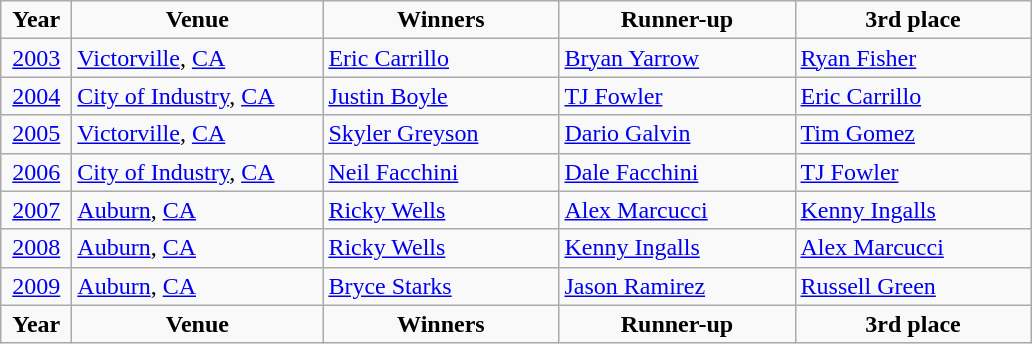<table class="wikitable">
<tr align=center>
<td width=40px  ><strong>Year</strong></td>
<td width=160px ><strong>Venue</strong></td>
<td width=150px ><strong>Winners</strong></td>
<td width=150px ><strong>Runner-up</strong></td>
<td width=150px ><strong>3rd place</strong></td>
</tr>
<tr>
<td align=center><a href='#'>2003</a></td>
<td> <a href='#'>Victorville</a>, <a href='#'>CA</a></td>
<td><a href='#'>Eric Carrillo</a></td>
<td><a href='#'>Bryan Yarrow</a></td>
<td><a href='#'>Ryan Fisher</a></td>
</tr>
<tr>
<td align=center><a href='#'>2004</a></td>
<td> <a href='#'>City of Industry</a>, <a href='#'>CA</a></td>
<td><a href='#'>Justin Boyle</a></td>
<td><a href='#'>TJ Fowler</a></td>
<td><a href='#'>Eric Carrillo</a></td>
</tr>
<tr>
<td align=center><a href='#'>2005</a></td>
<td> <a href='#'>Victorville</a>, <a href='#'>CA</a></td>
<td><a href='#'>Skyler Greyson</a></td>
<td><a href='#'>Dario Galvin</a></td>
<td><a href='#'>Tim Gomez</a></td>
</tr>
<tr>
<td align=center><a href='#'>2006</a></td>
<td> <a href='#'>City of Industry</a>, <a href='#'>CA</a></td>
<td><a href='#'>Neil Facchini</a></td>
<td><a href='#'>Dale Facchini</a></td>
<td><a href='#'>TJ Fowler</a></td>
</tr>
<tr>
<td align=center><a href='#'>2007</a></td>
<td> <a href='#'>Auburn</a>, <a href='#'>CA</a></td>
<td><a href='#'>Ricky Wells</a></td>
<td><a href='#'>Alex Marcucci</a></td>
<td><a href='#'>Kenny Ingalls</a></td>
</tr>
<tr>
<td align=center><a href='#'>2008</a></td>
<td> <a href='#'>Auburn</a>, <a href='#'>CA</a></td>
<td><a href='#'>Ricky Wells</a></td>
<td><a href='#'>Kenny Ingalls</a></td>
<td><a href='#'>Alex Marcucci</a></td>
</tr>
<tr>
<td align=center><a href='#'>2009</a></td>
<td> <a href='#'>Auburn</a>, <a href='#'>CA</a></td>
<td><a href='#'>Bryce Starks</a></td>
<td><a href='#'>Jason Ramirez</a></td>
<td><a href='#'>Russell Green</a></td>
</tr>
<tr align=center>
<td><strong>Year</strong></td>
<td><strong>Venue</strong></td>
<td><strong>Winners</strong></td>
<td><strong>Runner-up</strong></td>
<td><strong>3rd place</strong></td>
</tr>
</table>
